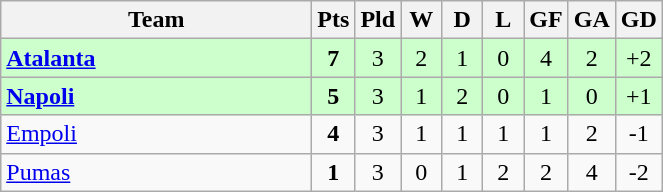<table class="wikitable" style="text-align:center;">
<tr>
<th width=200>Team</th>
<th width=20>Pts</th>
<th width=20>Pld</th>
<th width=20>W</th>
<th width=20>D</th>
<th width=20>L</th>
<th width=20>GF</th>
<th width=20>GA</th>
<th width=20>GD</th>
</tr>
<tr style="background:#ccffcc">
<td style="text-align:left"><strong> <a href='#'>Atalanta</a></strong></td>
<td><strong>7</strong></td>
<td>3</td>
<td>2</td>
<td>1</td>
<td>0</td>
<td>4</td>
<td>2</td>
<td>+2</td>
</tr>
<tr style="background:#ccffcc">
<td style="text-align:left"><strong> <a href='#'>Napoli</a></strong></td>
<td><strong>5</strong></td>
<td>3</td>
<td>1</td>
<td>2</td>
<td>0</td>
<td>1</td>
<td>0</td>
<td>+1</td>
</tr>
<tr>
<td style="text-align:left"> <a href='#'>Empoli</a></td>
<td><strong>4</strong></td>
<td>3</td>
<td>1</td>
<td>1</td>
<td>1</td>
<td>1</td>
<td>2</td>
<td>-1</td>
</tr>
<tr>
<td style="text-align:left"> <a href='#'>Pumas</a></td>
<td><strong>1</strong></td>
<td>3</td>
<td>0</td>
<td>1</td>
<td>2</td>
<td>2</td>
<td>4</td>
<td>-2</td>
</tr>
</table>
